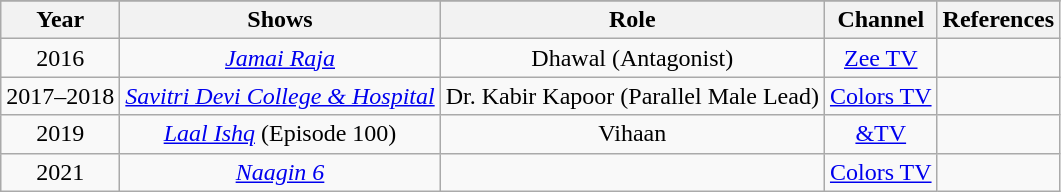<table class="wikitable" style="text-align:center">
<tr>
</tr>
<tr>
<th>Year</th>
<th>Shows</th>
<th>Role</th>
<th>Channel</th>
<th>References</th>
</tr>
<tr>
<td>2016</td>
<td><em><a href='#'>Jamai Raja</a></em></td>
<td>Dhawal (Antagonist)</td>
<td><a href='#'>Zee TV</a></td>
<td></td>
</tr>
<tr>
<td>2017–2018</td>
<td><em><a href='#'>Savitri Devi College & Hospital</a></em></td>
<td>Dr. Kabir Kapoor (Parallel Male Lead)</td>
<td><a href='#'>Colors TV</a></td>
<td></td>
</tr>
<tr>
<td>2019</td>
<td><em><a href='#'>Laal Ishq</a></em> (Episode 100)</td>
<td>Vihaan</td>
<td><a href='#'>&TV</a></td>
<td></td>
</tr>
<tr>
<td>2021</td>
<td><em><a href='#'>Naagin 6</a></em></td>
<td></td>
<td><a href='#'>Colors TV</a></td>
<td></td>
</tr>
</table>
